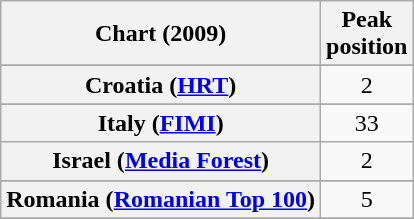<table class="wikitable sortable plainrowheaders">
<tr>
<th scope="col">Chart (2009)</th>
<th scope="col">Peak<br>position</th>
</tr>
<tr>
</tr>
<tr>
</tr>
<tr>
</tr>
<tr>
</tr>
<tr>
</tr>
<tr>
<th scope="row">Croatia (<a href='#'>HRT</a>)</th>
<td align="center">2</td>
</tr>
<tr>
</tr>
<tr>
</tr>
<tr>
</tr>
<tr>
</tr>
<tr>
</tr>
<tr>
</tr>
<tr>
</tr>
<tr>
<th scope="row">Italy (<a href='#'>FIMI</a>)</th>
<td style="text-align:center;">33</td>
</tr>
<tr>
<th scope="row">Israel (<a href='#'>Media Forest</a>)</th>
<td align="center">2</td>
</tr>
<tr>
</tr>
<tr>
</tr>
<tr>
</tr>
<tr>
</tr>
<tr>
<th scope="row">Romania (<a href='#'>Romanian Top 100</a>)</th>
<td style="text-align:center;">5</td>
</tr>
<tr>
</tr>
<tr>
</tr>
<tr>
</tr>
<tr>
</tr>
<tr>
</tr>
<tr>
</tr>
<tr>
</tr>
<tr>
</tr>
<tr>
</tr>
</table>
